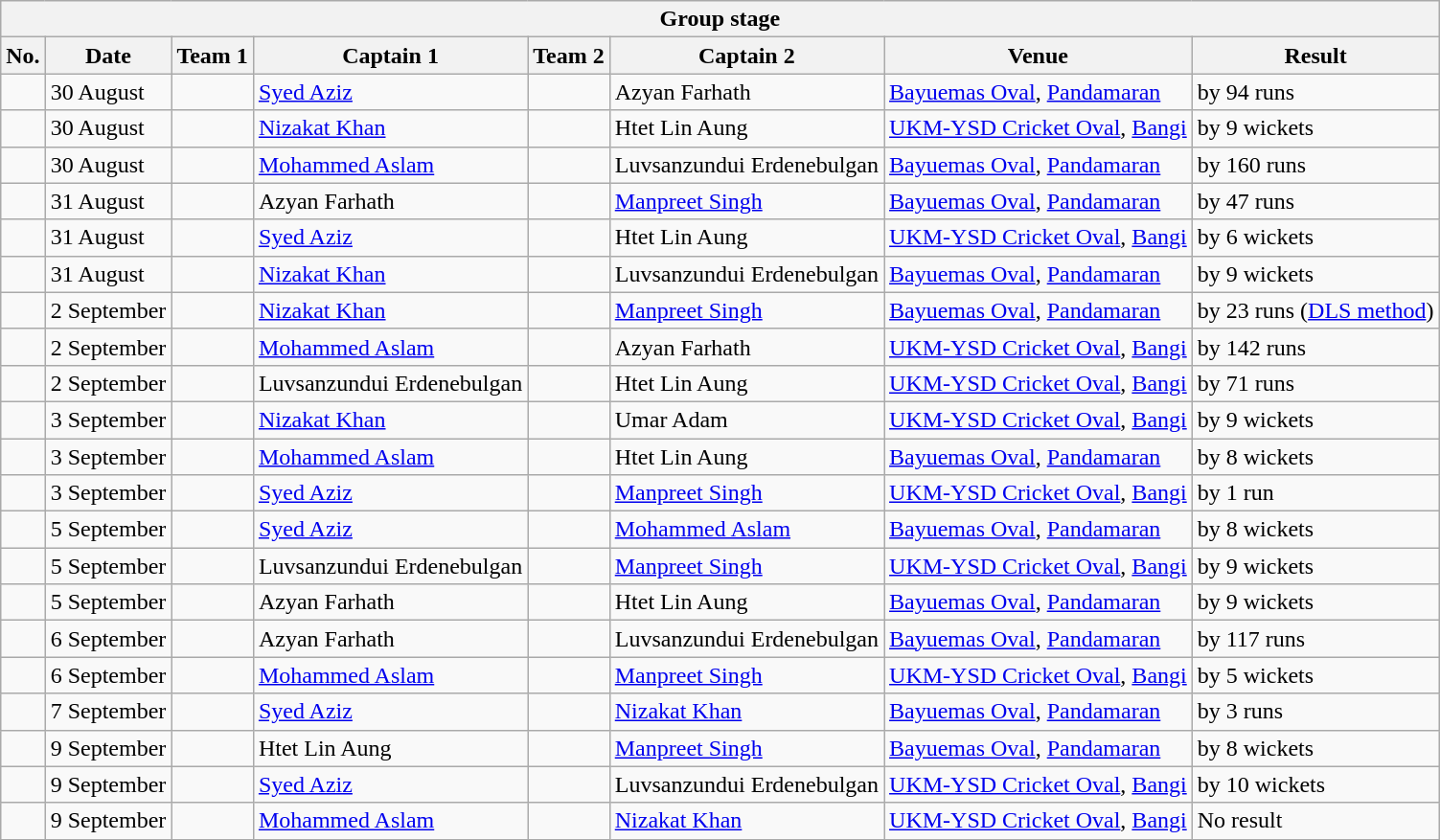<table class="wikitable">
<tr>
<th colspan="8">Group stage</th>
</tr>
<tr>
<th>No.</th>
<th>Date</th>
<th>Team 1</th>
<th>Captain 1</th>
<th>Team 2</th>
<th>Captain 2</th>
<th>Venue</th>
<th>Result</th>
</tr>
<tr>
<td></td>
<td>30 August</td>
<td></td>
<td><a href='#'>Syed Aziz</a></td>
<td></td>
<td>Azyan Farhath</td>
<td><a href='#'>Bayuemas Oval</a>, <a href='#'>Pandamaran</a></td>
<td> by 94 runs</td>
</tr>
<tr>
<td></td>
<td>30 August</td>
<td></td>
<td><a href='#'>Nizakat Khan</a></td>
<td></td>
<td>Htet Lin Aung</td>
<td><a href='#'>UKM-YSD Cricket Oval</a>, <a href='#'>Bangi</a></td>
<td> by 9 wickets</td>
</tr>
<tr>
<td></td>
<td>30 August</td>
<td></td>
<td><a href='#'>Mohammed Aslam</a></td>
<td></td>
<td>Luvsanzundui Erdenebulgan</td>
<td><a href='#'>Bayuemas Oval</a>, <a href='#'>Pandamaran</a></td>
<td> by 160 runs</td>
</tr>
<tr>
<td></td>
<td>31 August</td>
<td></td>
<td>Azyan Farhath</td>
<td></td>
<td><a href='#'>Manpreet Singh</a></td>
<td><a href='#'>Bayuemas Oval</a>, <a href='#'>Pandamaran</a></td>
<td> by 47 runs</td>
</tr>
<tr>
<td></td>
<td>31 August</td>
<td></td>
<td><a href='#'>Syed Aziz</a></td>
<td></td>
<td>Htet Lin Aung</td>
<td><a href='#'>UKM-YSD Cricket Oval</a>, <a href='#'>Bangi</a></td>
<td> by 6 wickets</td>
</tr>
<tr>
<td></td>
<td>31 August</td>
<td></td>
<td><a href='#'>Nizakat Khan</a></td>
<td></td>
<td>Luvsanzundui Erdenebulgan</td>
<td><a href='#'>Bayuemas Oval</a>, <a href='#'>Pandamaran</a></td>
<td> by 9 wickets</td>
</tr>
<tr>
<td></td>
<td>2 September</td>
<td></td>
<td><a href='#'>Nizakat Khan</a></td>
<td></td>
<td><a href='#'>Manpreet Singh</a></td>
<td><a href='#'>Bayuemas Oval</a>, <a href='#'>Pandamaran</a></td>
<td> by 23 runs (<a href='#'>DLS method</a>)</td>
</tr>
<tr>
<td></td>
<td>2 September</td>
<td></td>
<td><a href='#'>Mohammed Aslam</a></td>
<td></td>
<td>Azyan Farhath</td>
<td><a href='#'>UKM-YSD Cricket Oval</a>, <a href='#'>Bangi</a></td>
<td> by 142 runs</td>
</tr>
<tr>
<td></td>
<td>2 September</td>
<td></td>
<td>Luvsanzundui Erdenebulgan</td>
<td></td>
<td>Htet Lin Aung</td>
<td><a href='#'>UKM-YSD Cricket Oval</a>, <a href='#'>Bangi</a></td>
<td> by 71 runs</td>
</tr>
<tr>
<td></td>
<td>3 September</td>
<td></td>
<td><a href='#'>Nizakat Khan</a></td>
<td></td>
<td>Umar Adam</td>
<td><a href='#'>UKM-YSD Cricket Oval</a>, <a href='#'>Bangi</a></td>
<td> by 9 wickets</td>
</tr>
<tr>
<td></td>
<td>3 September</td>
<td></td>
<td><a href='#'>Mohammed Aslam</a></td>
<td></td>
<td>Htet Lin Aung</td>
<td><a href='#'>Bayuemas Oval</a>, <a href='#'>Pandamaran</a></td>
<td> by 8 wickets</td>
</tr>
<tr>
<td></td>
<td>3 September</td>
<td></td>
<td><a href='#'>Syed Aziz</a></td>
<td></td>
<td><a href='#'>Manpreet Singh</a></td>
<td><a href='#'>UKM-YSD Cricket Oval</a>, <a href='#'>Bangi</a></td>
<td> by 1 run</td>
</tr>
<tr>
<td></td>
<td>5 September</td>
<td></td>
<td><a href='#'>Syed Aziz</a></td>
<td></td>
<td><a href='#'>Mohammed Aslam</a></td>
<td><a href='#'>Bayuemas Oval</a>, <a href='#'>Pandamaran</a></td>
<td> by 8 wickets</td>
</tr>
<tr>
<td></td>
<td>5 September</td>
<td></td>
<td>Luvsanzundui Erdenebulgan</td>
<td></td>
<td><a href='#'>Manpreet Singh</a></td>
<td><a href='#'>UKM-YSD Cricket Oval</a>, <a href='#'>Bangi</a></td>
<td> by 9 wickets</td>
</tr>
<tr>
<td></td>
<td>5 September</td>
<td></td>
<td>Azyan Farhath</td>
<td></td>
<td>Htet Lin Aung</td>
<td><a href='#'>Bayuemas Oval</a>, <a href='#'>Pandamaran</a></td>
<td> by 9 wickets</td>
</tr>
<tr>
<td></td>
<td>6 September</td>
<td></td>
<td>Azyan Farhath</td>
<td></td>
<td>Luvsanzundui Erdenebulgan</td>
<td><a href='#'>Bayuemas Oval</a>, <a href='#'>Pandamaran</a></td>
<td> by 117 runs</td>
</tr>
<tr>
<td></td>
<td>6 September</td>
<td></td>
<td><a href='#'>Mohammed Aslam</a></td>
<td></td>
<td><a href='#'>Manpreet Singh</a></td>
<td><a href='#'>UKM-YSD Cricket Oval</a>, <a href='#'>Bangi</a></td>
<td> by 5 wickets</td>
</tr>
<tr>
<td></td>
<td>7 September</td>
<td></td>
<td><a href='#'>Syed Aziz</a></td>
<td></td>
<td><a href='#'>Nizakat Khan</a></td>
<td><a href='#'>Bayuemas Oval</a>, <a href='#'>Pandamaran</a></td>
<td> by 3 runs</td>
</tr>
<tr>
<td></td>
<td>9 September</td>
<td></td>
<td>Htet Lin Aung</td>
<td></td>
<td><a href='#'>Manpreet Singh</a></td>
<td><a href='#'>Bayuemas Oval</a>, <a href='#'>Pandamaran</a></td>
<td> by 8 wickets</td>
</tr>
<tr>
<td></td>
<td>9 September</td>
<td></td>
<td><a href='#'>Syed Aziz</a></td>
<td></td>
<td>Luvsanzundui Erdenebulgan</td>
<td><a href='#'>UKM-YSD Cricket Oval</a>, <a href='#'>Bangi</a></td>
<td> by 10 wickets</td>
</tr>
<tr>
<td></td>
<td>9 September</td>
<td></td>
<td><a href='#'>Mohammed Aslam</a></td>
<td></td>
<td><a href='#'>Nizakat Khan</a></td>
<td><a href='#'>UKM-YSD Cricket Oval</a>, <a href='#'>Bangi</a></td>
<td>No result</td>
</tr>
</table>
